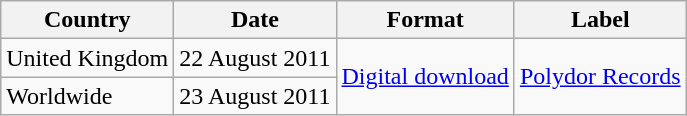<table class="wikitable">
<tr>
<th>Country</th>
<th>Date</th>
<th>Format</th>
<th>Label</th>
</tr>
<tr>
<td>United Kingdom</td>
<td>22 August 2011</td>
<td rowspan="2"><a href='#'>Digital download</a></td>
<td rowspan="2"><a href='#'>Polydor Records</a></td>
</tr>
<tr>
<td>Worldwide</td>
<td>23 August 2011</td>
</tr>
</table>
